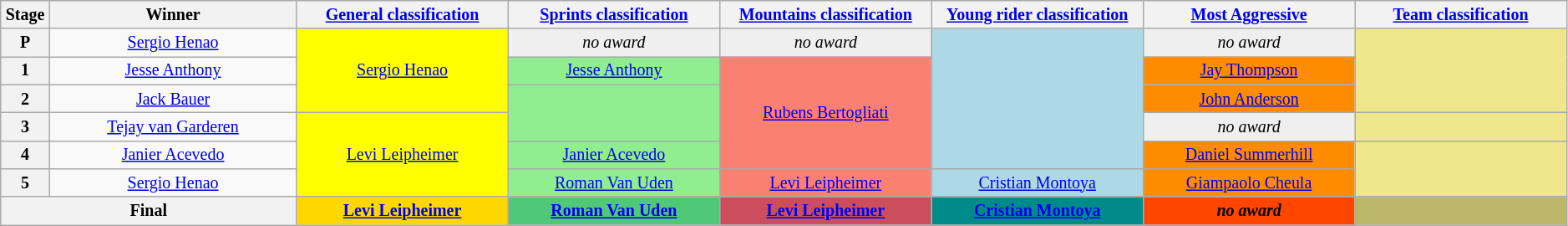<table class="wikitable" style="text-align: center; font-size:smaller;">
<tr>
<th style="width:1%;">Stage</th>
<th style="width:14%;">Winner</th>
<th style="width:12%;"><a href='#'>General classification</a><br></th>
<th style="width:12%;"><a href='#'>Sprints classification</a><br></th>
<th style="width:12%;"><a href='#'>Mountains classification</a><br></th>
<th style="width:12%;"><a href='#'>Young rider classification</a><br></th>
<th style="width:12%;"><a href='#'>Most Aggressive</a><br></th>
<th style="width:12%;"><a href='#'>Team classification</a></th>
</tr>
<tr>
<th>P</th>
<td><a href='#'>Sergio Henao</a></td>
<td style="background:yellow;" rowspan=3><a href='#'>Sergio Henao</a></td>
<td style="background:#EFEFEF;"><em>no award</em></td>
<td style="background:#EFEFEF;"><em>no award</em></td>
<td style="background:lightblue;" rowspan=5></td>
<td style="background:#EFEFEF;"><em>no award</em></td>
<td style="background:Khaki;" rowspan=3></td>
</tr>
<tr>
<th>1</th>
<td><a href='#'>Jesse Anthony</a></td>
<td style="background:lightgreen;"><a href='#'>Jesse Anthony</a></td>
<td style="background:salmon;" rowspan=4><a href='#'>Rubens Bertogliati</a></td>
<td style="background:DarkOrange;"><a href='#'>Jay Thompson</a></td>
</tr>
<tr>
<th>2</th>
<td><a href='#'>Jack Bauer</a></td>
<td style="background:lightgreen;" rowspan=2></td>
<td style="background:DarkOrange;"><a href='#'>John Anderson</a></td>
</tr>
<tr>
<th>3</th>
<td><a href='#'>Tejay van Garderen</a></td>
<td style="background:yellow;" rowspan=3><a href='#'>Levi Leipheimer</a></td>
<td style="background:#EFEFEF;"><em>no award</em></td>
<td style="background:Khaki;"></td>
</tr>
<tr>
<th>4</th>
<td><a href='#'>Janier Acevedo</a></td>
<td style="background:lightgreen;"><a href='#'>Janier Acevedo</a></td>
<td style="background:DarkOrange;"><a href='#'>Daniel Summerhill</a></td>
<td style="background:Khaki;" rowspan=2></td>
</tr>
<tr>
<th>5</th>
<td><a href='#'>Sergio Henao</a></td>
<td style="background:lightgreen;"><a href='#'>Roman Van Uden</a></td>
<td style="background:salmon;"><a href='#'>Levi Leipheimer</a></td>
<td style="background:lightblue;"><a href='#'>Cristian Montoya</a></td>
<td style="background:DarkOrange;"><a href='#'>Giampaolo Cheula</a></td>
</tr>
<tr>
<th colspan=2><strong>Final</strong></th>
<th style="background:gold;"><a href='#'>Levi Leipheimer</a></th>
<th style="background:#50c878;"><a href='#'>Roman Van Uden</a></th>
<th style="background:#cc4e5c;"><a href='#'>Levi Leipheimer</a></th>
<th style="background:DarkCyan;"><a href='#'>Cristian Montoya</a></th>
<th style="background:#FF4500;"><em>no award</em></th>
<th style="background:DarkKhaki;"></th>
</tr>
</table>
